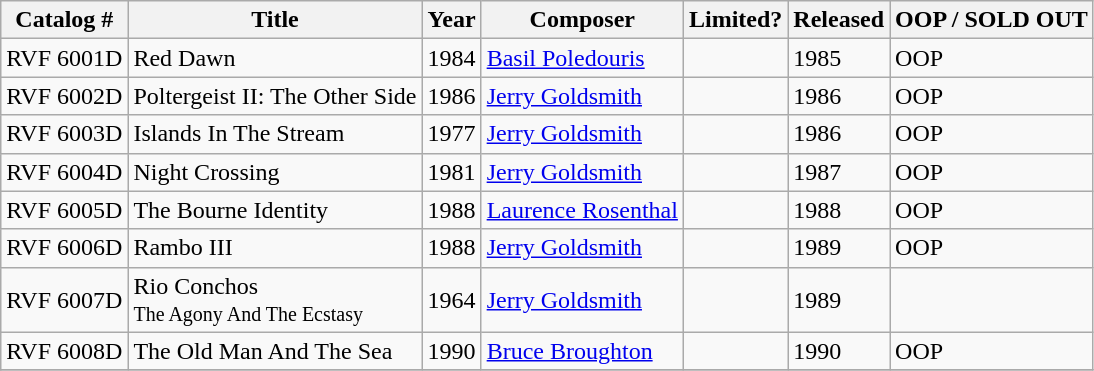<table class="wikitable sortable" border="1">
<tr>
<th>Catalog #</th>
<th>Title</th>
<th>Year</th>
<th>Composer</th>
<th>Limited?</th>
<th>Released</th>
<th>OOP / SOLD OUT</th>
</tr>
<tr>
<td>RVF 6001D</td>
<td>Red Dawn</td>
<td>1984</td>
<td><a href='#'>Basil Poledouris</a></td>
<td></td>
<td>1985</td>
<td>OOP</td>
</tr>
<tr>
<td>RVF 6002D</td>
<td>Poltergeist II: The Other Side</td>
<td>1986</td>
<td><a href='#'>Jerry Goldsmith</a></td>
<td></td>
<td>1986</td>
<td>OOP</td>
</tr>
<tr>
<td>RVF 6003D</td>
<td>Islands In The Stream</td>
<td>1977</td>
<td><a href='#'>Jerry Goldsmith</a></td>
<td></td>
<td>1986</td>
<td>OOP</td>
</tr>
<tr>
<td>RVF 6004D</td>
<td>Night Crossing</td>
<td>1981</td>
<td><a href='#'>Jerry Goldsmith</a></td>
<td></td>
<td>1987</td>
<td>OOP</td>
</tr>
<tr>
<td>RVF 6005D</td>
<td>The Bourne Identity</td>
<td>1988</td>
<td><a href='#'>Laurence Rosenthal</a></td>
<td></td>
<td>1988</td>
<td>OOP</td>
</tr>
<tr>
<td>RVF 6006D</td>
<td>Rambo III</td>
<td>1988</td>
<td><a href='#'>Jerry Goldsmith</a></td>
<td></td>
<td>1989</td>
<td>OOP</td>
</tr>
<tr>
<td>RVF 6007D</td>
<td>Rio Conchos<br><small>The Agony And The Ecstasy</small></td>
<td>1964</td>
<td><a href='#'>Jerry Goldsmith</a></td>
<td></td>
<td>1989</td>
<td></td>
</tr>
<tr>
<td>RVF 6008D</td>
<td>The Old Man And The Sea</td>
<td>1990</td>
<td><a href='#'>Bruce Broughton</a></td>
<td></td>
<td>1990</td>
<td>OOP</td>
</tr>
<tr>
</tr>
</table>
